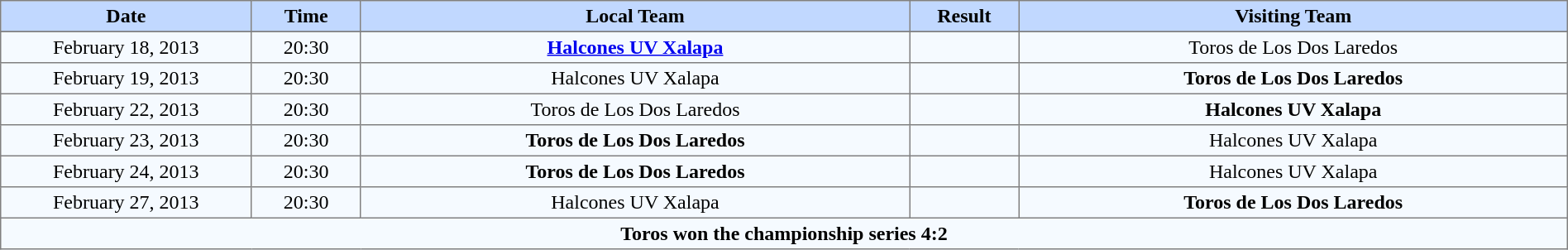<table border=1 style="border-collapse:collapse; font-size:100%;" cellpadding=3 cellspacing=0 width=100%>
<tr bgcolor=#C1D8FF align=center>
<th width=16%>Date</th>
<th width=7%>Time</th>
<th width=35%>Local Team</th>
<th width=7%>Result</th>
<th width=35%>Visiting Team</th>
</tr>
<tr bgcolor=#EFEFEF>
</tr>
<tr align=center bgcolor=#F5FAFF>
<td>February 18, 2013</td>
<td>20:30</td>
<td><strong><a href='#'>Halcones UV Xalapa</a></strong></td>
<td><strong></strong></td>
<td>Toros de Los Dos Laredos</td>
</tr>
<tr align=center bgcolor=#F5FAFF>
<td>February 19, 2013</td>
<td>20:30</td>
<td>Halcones UV Xalapa</td>
<td><strong></strong></td>
<td><strong>Toros de Los Dos Laredos</strong></td>
</tr>
<tr align=center bgcolor=#F5FAFF>
<td>February 22, 2013</td>
<td>20:30</td>
<td>Toros de Los Dos Laredos</td>
<td><strong></strong></td>
<td><strong>Halcones UV Xalapa</strong></td>
</tr>
<tr align=center bgcolor=#F5FAFF>
<td>February 23, 2013</td>
<td>20:30</td>
<td><strong>Toros de Los Dos Laredos</strong></td>
<td><strong></strong></td>
<td>Halcones UV Xalapa</td>
</tr>
<tr align=center bgcolor=#F5FAFF>
<td>February 24, 2013</td>
<td>20:30</td>
<td><strong>Toros de Los Dos Laredos</strong></td>
<td><strong></strong></td>
<td>Halcones UV Xalapa</td>
</tr>
<tr align=center bgcolor=#F5FAFF>
<td>February 27, 2013</td>
<td>20:30</td>
<td>Halcones UV Xalapa</td>
<td><strong></strong></td>
<td><strong>Toros de Los Dos Laredos</strong></td>
</tr>
<tr align=center bgcolor=#F5FAFF>
<td colspan=5><strong>Toros won the championship series 4:2</strong></td>
</tr>
</table>
